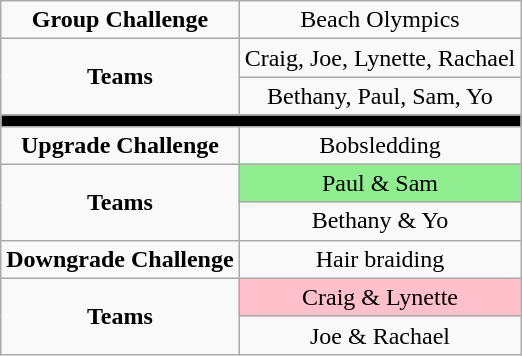<table class="wikitable" style="text-align:center;">
<tr>
<td><strong>Group Challenge</strong></td>
<td>Beach Olympics</td>
</tr>
<tr>
<td rowspan="2"><strong>Teams</strong></td>
<td>Craig, Joe, Lynette, Rachael</td>
</tr>
<tr>
<td>Bethany, Paul, Sam, Yo</td>
</tr>
<tr>
<td colspan="2" style="background:black;"></td>
</tr>
<tr>
<td><strong>Upgrade Challenge</strong></td>
<td>Bobsledding</td>
</tr>
<tr>
<td rowspan="2"><strong>Teams</strong></td>
<td style="background:lightgreen;">Paul & Sam</td>
</tr>
<tr>
<td>Bethany & Yo</td>
</tr>
<tr>
<td><strong>Downgrade Challenge</strong></td>
<td>Hair braiding</td>
</tr>
<tr>
<td rowspan="2"><strong>Teams</strong></td>
<td style="background:pink;">Craig & Lynette</td>
</tr>
<tr>
<td>Joe & Rachael</td>
</tr>
</table>
